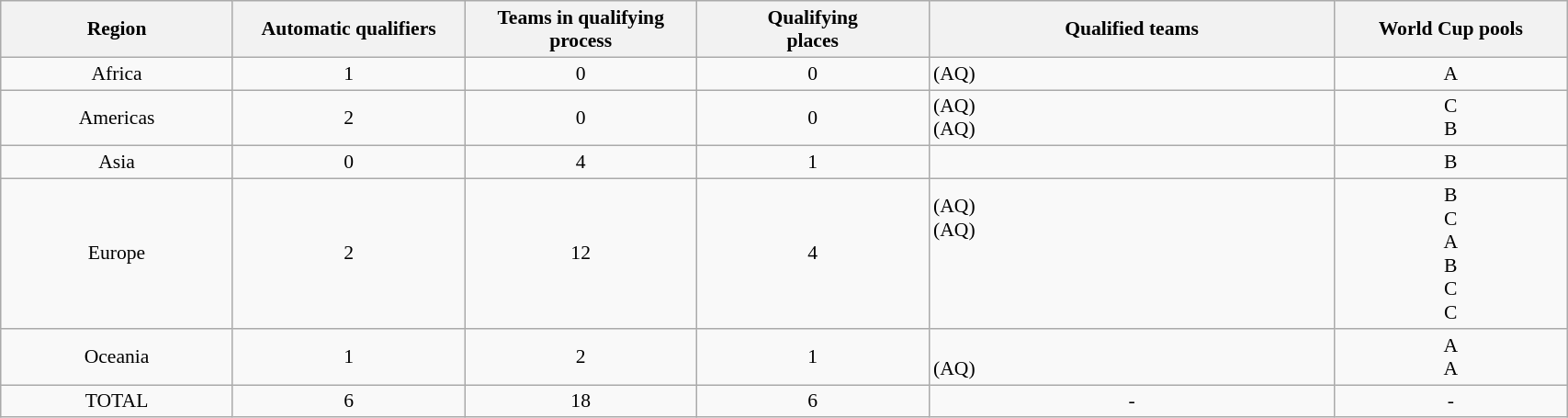<table class="wikitable" width="90%" style="font-size:90%;align=center">
<tr>
<th width="8%">Region</th>
<th width="8%">Automatic qualifiers</th>
<th width="8%">Teams in qualifying process</th>
<th width="8%">Qualifying<br>places</th>
<th width="14%">Qualified teams</th>
<th width="8%">World Cup pools</th>
</tr>
<tr align="center">
<td>Africa</td>
<td>1</td>
<td>0</td>
<td>0</td>
<td align="left"> (AQ)</td>
<td>A</td>
</tr>
<tr align="center">
<td>Americas</td>
<td>2</td>
<td>0</td>
<td>0</td>
<td align="left"> (AQ)<br> (AQ)</td>
<td>C<br>B</td>
</tr>
<tr align="center">
<td>Asia</td>
<td>0</td>
<td>4</td>
<td>1</td>
<td align="left"></td>
<td>B</td>
</tr>
<tr align="center">
<td>Europe</td>
<td>2</td>
<td>12</td>
<td>4</td>
<td align="left"> (AQ)<br> (AQ)<br><br><br><br></td>
<td>B<br>C<br>A<br>B<br>C<br>C</td>
</tr>
<tr align="center">
<td>Oceania</td>
<td>1</td>
<td>2</td>
<td>1</td>
<td align="left"><br> (AQ)</td>
<td>A<br>A</td>
</tr>
<tr align="center">
<td>TOTAL</td>
<td>6</td>
<td>18</td>
<td>6</td>
<td>-</td>
<td>-</td>
</tr>
</table>
